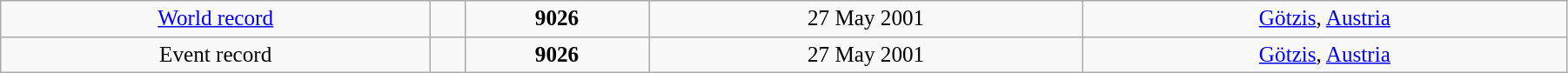<table class="wikitable" style=" text-align:center; font-size:105%;" width="95%">
<tr>
<td><a href='#'>World record</a></td>
<td></td>
<td><strong>9026</strong></td>
<td>27 May 2001</td>
<td> <a href='#'>Götzis</a>, <a href='#'>Austria</a></td>
</tr>
<tr>
<td>Event record</td>
<td></td>
<td><strong>9026</strong></td>
<td>27 May 2001</td>
<td> <a href='#'>Götzis</a>, <a href='#'>Austria</a></td>
</tr>
</table>
